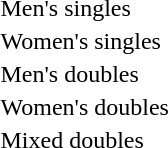<table>
<tr>
<td rowspan="2">Men's singles<br></td>
<td rowspan="2"></td>
<td rowspan="2"></td>
<td></td>
</tr>
<tr>
<td></td>
</tr>
<tr>
<td rowspan="2">Women's singles<br></td>
<td rowspan="2"></td>
<td rowspan="2"></td>
<td></td>
</tr>
<tr>
<td></td>
</tr>
<tr>
<td rowspan="2">Men's doubles<br></td>
<td rowspan="2"></td>
<td rowspan="2"></td>
<td></td>
</tr>
<tr>
<td></td>
</tr>
<tr>
<td rowspan="2">Women's doubles<br></td>
<td rowspan="2"></td>
<td rowspan="2"></td>
<td></td>
</tr>
<tr>
<td></td>
</tr>
<tr>
<td rowspan="2">Mixed doubles<br></td>
<td rowspan="2"></td>
<td rowspan="2"></td>
<td></td>
</tr>
<tr>
<td></td>
</tr>
</table>
